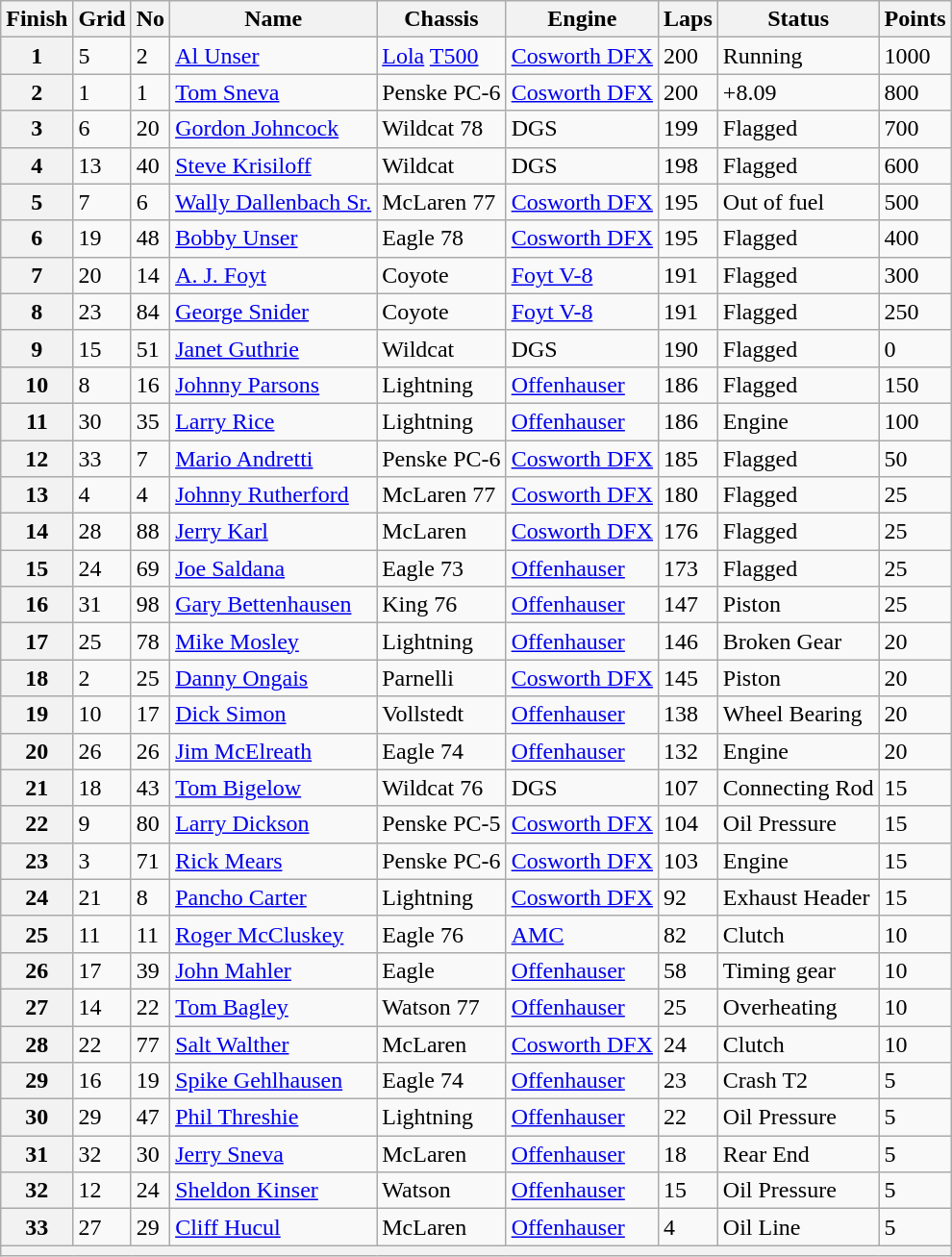<table class="wikitable">
<tr>
<th>Finish</th>
<th>Grid</th>
<th>No</th>
<th>Name</th>
<th>Chassis</th>
<th>Engine</th>
<th>Laps</th>
<th>Status</th>
<th>Points</th>
</tr>
<tr>
<th>1</th>
<td>5</td>
<td>2</td>
<td> <a href='#'>Al Unser</a> <strong></strong></td>
<td><a href='#'>Lola</a> <a href='#'>T500</a></td>
<td><a href='#'>Cosworth DFX</a></td>
<td>200</td>
<td>Running</td>
<td>1000</td>
</tr>
<tr>
<th>2</th>
<td>1</td>
<td>1</td>
<td> <a href='#'>Tom Sneva</a></td>
<td>Penske PC-6</td>
<td><a href='#'>Cosworth DFX</a></td>
<td>200</td>
<td>+8.09</td>
<td>800</td>
</tr>
<tr>
<th>3</th>
<td>6</td>
<td>20</td>
<td> <a href='#'>Gordon Johncock</a> <strong></strong></td>
<td>Wildcat 78</td>
<td>DGS</td>
<td>199</td>
<td>Flagged</td>
<td>700</td>
</tr>
<tr>
<th>4</th>
<td>13</td>
<td>40</td>
<td> <a href='#'>Steve Krisiloff</a></td>
<td>Wildcat</td>
<td>DGS</td>
<td>198</td>
<td>Flagged</td>
<td>600</td>
</tr>
<tr>
<th>5</th>
<td>7</td>
<td>6</td>
<td> <a href='#'>Wally Dallenbach Sr.</a></td>
<td>McLaren 77</td>
<td><a href='#'>Cosworth DFX</a></td>
<td>195</td>
<td>Out of fuel</td>
<td>500</td>
</tr>
<tr>
<th>6</th>
<td>19</td>
<td>48</td>
<td> <a href='#'>Bobby Unser</a> <strong></strong></td>
<td>Eagle 78</td>
<td><a href='#'>Cosworth DFX</a></td>
<td>195</td>
<td>Flagged</td>
<td>400</td>
</tr>
<tr>
<th>7</th>
<td>20</td>
<td>14</td>
<td>  <a href='#'>A. J. Foyt</a> <strong></strong></td>
<td>Coyote</td>
<td><a href='#'>Foyt V-8</a></td>
<td>191</td>
<td>Flagged</td>
<td>300</td>
</tr>
<tr>
<th>8</th>
<td>23</td>
<td>84</td>
<td> <a href='#'>George Snider</a></td>
<td>Coyote</td>
<td><a href='#'>Foyt V-8</a></td>
<td>191</td>
<td>Flagged</td>
<td>250</td>
</tr>
<tr>
<th>9</th>
<td>15</td>
<td>51</td>
<td> <a href='#'>Janet Guthrie</a></td>
<td>Wildcat</td>
<td>DGS</td>
<td>190</td>
<td>Flagged</td>
<td>0</td>
</tr>
<tr>
<th>10</th>
<td>8</td>
<td>16</td>
<td> <a href='#'>Johnny Parsons</a></td>
<td>Lightning</td>
<td><a href='#'>Offenhauser</a></td>
<td>186</td>
<td>Flagged</td>
<td>150</td>
</tr>
<tr>
<th>11</th>
<td>30</td>
<td>35</td>
<td> <a href='#'>Larry Rice</a> <strong></strong></td>
<td>Lightning</td>
<td><a href='#'>Offenhauser</a></td>
<td>186</td>
<td>Engine</td>
<td>100</td>
</tr>
<tr>
<th>12</th>
<td>33</td>
<td>7</td>
<td> <a href='#'>Mario Andretti</a> <strong></strong></td>
<td>Penske PC-6</td>
<td><a href='#'>Cosworth DFX</a></td>
<td>185</td>
<td>Flagged</td>
<td>50</td>
</tr>
<tr>
<th>13</th>
<td>4</td>
<td>4</td>
<td> <a href='#'>Johnny Rutherford</a> <strong></strong></td>
<td>McLaren 77</td>
<td><a href='#'>Cosworth DFX</a></td>
<td>180</td>
<td>Flagged</td>
<td>25</td>
</tr>
<tr>
<th>14</th>
<td>28</td>
<td>88</td>
<td> <a href='#'>Jerry Karl</a></td>
<td>McLaren</td>
<td><a href='#'>Cosworth DFX</a></td>
<td>176</td>
<td>Flagged</td>
<td>25</td>
</tr>
<tr>
<th>15</th>
<td>24</td>
<td>69</td>
<td> <a href='#'>Joe Saldana</a> <strong></strong></td>
<td>Eagle 73</td>
<td><a href='#'>Offenhauser</a></td>
<td>173</td>
<td>Flagged</td>
<td>25</td>
</tr>
<tr>
<th>16</th>
<td>31</td>
<td>98</td>
<td> <a href='#'>Gary Bettenhausen</a></td>
<td>King 76</td>
<td><a href='#'>Offenhauser</a></td>
<td>147</td>
<td>Piston</td>
<td>25</td>
</tr>
<tr>
<th>17</th>
<td>25</td>
<td>78</td>
<td> <a href='#'>Mike Mosley</a></td>
<td>Lightning</td>
<td><a href='#'>Offenhauser</a></td>
<td>146</td>
<td>Broken Gear</td>
<td>20</td>
</tr>
<tr>
<th>18</th>
<td>2</td>
<td>25</td>
<td> <a href='#'>Danny Ongais</a></td>
<td>Parnelli</td>
<td><a href='#'>Cosworth DFX</a></td>
<td>145</td>
<td>Piston</td>
<td>20</td>
</tr>
<tr>
<th>19</th>
<td>10</td>
<td>17</td>
<td> <a href='#'>Dick Simon</a></td>
<td>Vollstedt</td>
<td><a href='#'>Offenhauser</a></td>
<td>138</td>
<td>Wheel Bearing</td>
<td>20</td>
</tr>
<tr>
<th>20</th>
<td>26</td>
<td>26</td>
<td> <a href='#'>Jim McElreath</a></td>
<td>Eagle 74</td>
<td><a href='#'>Offenhauser</a></td>
<td>132</td>
<td>Engine</td>
<td>20</td>
</tr>
<tr>
<th>21</th>
<td>18</td>
<td>43</td>
<td> <a href='#'>Tom Bigelow</a></td>
<td>Wildcat 76</td>
<td>DGS</td>
<td>107</td>
<td>Connecting Rod</td>
<td>15</td>
</tr>
<tr>
<th>22</th>
<td>9</td>
<td>80</td>
<td> <a href='#'>Larry Dickson</a></td>
<td>Penske PC-5</td>
<td><a href='#'>Cosworth DFX</a></td>
<td>104</td>
<td>Oil Pressure</td>
<td>15</td>
</tr>
<tr>
<th>23</th>
<td>3</td>
<td>71</td>
<td> <a href='#'>Rick Mears</a> <strong></strong></td>
<td>Penske PC-6</td>
<td><a href='#'>Cosworth DFX</a></td>
<td>103</td>
<td>Engine</td>
<td>15</td>
</tr>
<tr>
<th>24</th>
<td>21</td>
<td>8</td>
<td> <a href='#'>Pancho Carter</a></td>
<td>Lightning</td>
<td><a href='#'>Cosworth DFX</a></td>
<td>92</td>
<td>Exhaust Header</td>
<td>15</td>
</tr>
<tr>
<th>25</th>
<td>11</td>
<td>11</td>
<td> <a href='#'>Roger McCluskey</a></td>
<td>Eagle 76</td>
<td><a href='#'>AMC</a></td>
<td>82</td>
<td>Clutch</td>
<td>10</td>
</tr>
<tr>
<th>26</th>
<td>17</td>
<td>39</td>
<td> <a href='#'>John Mahler</a></td>
<td>Eagle</td>
<td><a href='#'>Offenhauser</a></td>
<td>58</td>
<td>Timing gear</td>
<td>10</td>
</tr>
<tr>
<th>27</th>
<td>14</td>
<td>22</td>
<td> <a href='#'>Tom Bagley</a> <strong></strong></td>
<td>Watson 77</td>
<td><a href='#'>Offenhauser</a></td>
<td>25</td>
<td>Overheating</td>
<td>10</td>
</tr>
<tr>
<th>28</th>
<td>22</td>
<td>77</td>
<td> <a href='#'>Salt Walther</a></td>
<td>McLaren</td>
<td><a href='#'>Cosworth DFX</a></td>
<td>24</td>
<td>Clutch</td>
<td>10</td>
</tr>
<tr>
<th>29</th>
<td>16</td>
<td>19</td>
<td> <a href='#'>Spike Gehlhausen</a></td>
<td>Eagle 74</td>
<td><a href='#'>Offenhauser</a></td>
<td>23</td>
<td>Crash T2</td>
<td>5</td>
</tr>
<tr>
<th>30</th>
<td>29</td>
<td>47</td>
<td> <a href='#'>Phil Threshie</a> <strong></strong></td>
<td>Lightning</td>
<td><a href='#'>Offenhauser</a></td>
<td>22</td>
<td>Oil Pressure</td>
<td>5</td>
</tr>
<tr>
<th>31</th>
<td>32</td>
<td>30</td>
<td> <a href='#'>Jerry Sneva</a></td>
<td>McLaren</td>
<td><a href='#'>Offenhauser</a></td>
<td>18</td>
<td>Rear End</td>
<td>5</td>
</tr>
<tr>
<th>32</th>
<td>12</td>
<td>24</td>
<td> <a href='#'>Sheldon Kinser</a></td>
<td>Watson</td>
<td><a href='#'>Offenhauser</a></td>
<td>15</td>
<td>Oil Pressure</td>
<td>5</td>
</tr>
<tr>
<th>33</th>
<td>27</td>
<td>29</td>
<td> <a href='#'>Cliff Hucul</a></td>
<td>McLaren</td>
<td><a href='#'>Offenhauser</a></td>
<td>4</td>
<td>Oil Line</td>
<td>5</td>
</tr>
<tr>
<th colspan=10></th>
</tr>
</table>
